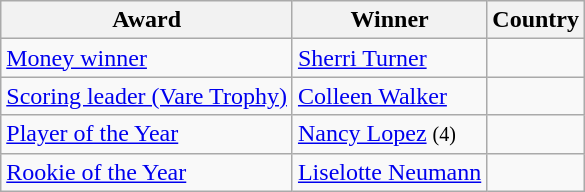<table class="wikitable">
<tr>
<th>Award</th>
<th>Winner</th>
<th>Country</th>
</tr>
<tr>
<td><a href='#'>Money winner</a></td>
<td><a href='#'>Sherri Turner</a></td>
<td></td>
</tr>
<tr>
<td><a href='#'>Scoring leader (Vare Trophy)</a></td>
<td><a href='#'>Colleen Walker</a></td>
<td></td>
</tr>
<tr>
<td><a href='#'>Player of the Year</a></td>
<td><a href='#'>Nancy Lopez</a> <small>(4)</small></td>
<td></td>
</tr>
<tr>
<td><a href='#'>Rookie of the Year</a></td>
<td><a href='#'>Liselotte Neumann</a></td>
<td></td>
</tr>
</table>
